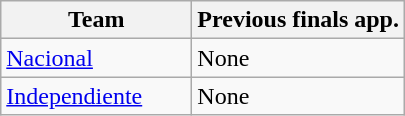<table class="wikitable">
<tr>
<th width=120px>Team</th>
<th>Previous finals app.</th>
</tr>
<tr>
<td> <a href='#'>Nacional</a></td>
<td>None</td>
</tr>
<tr>
<td> <a href='#'>Independiente</a></td>
<td>None</td>
</tr>
</table>
